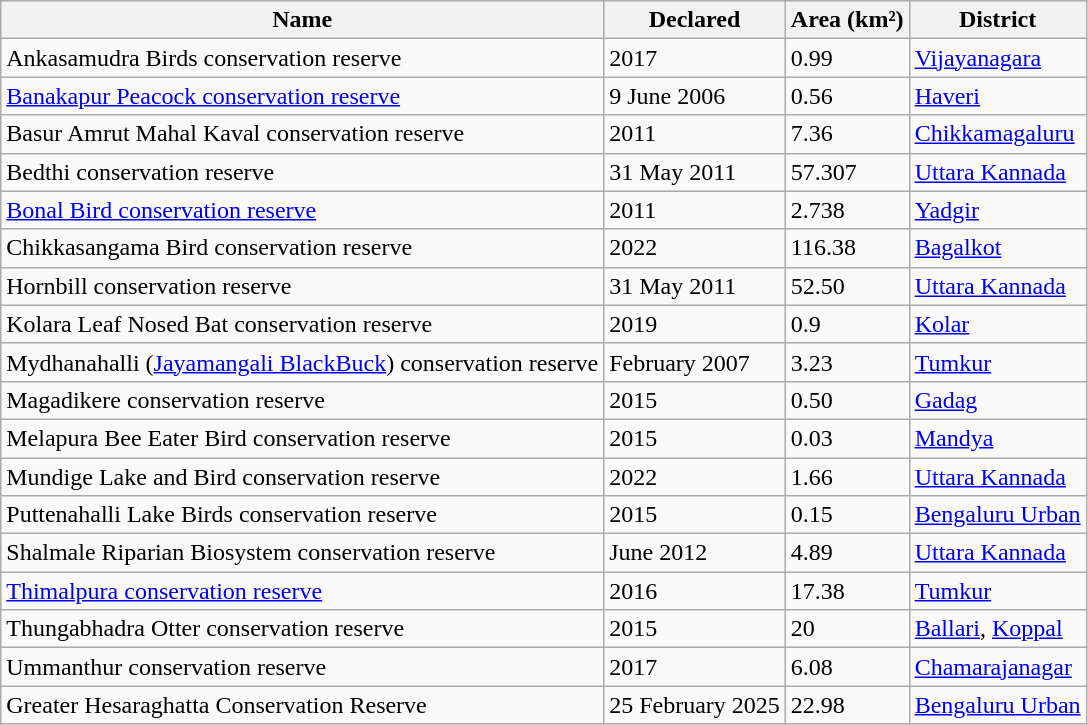<table class="wikitable sortable">
<tr>
<th>Name</th>
<th>Declared</th>
<th>Area (km²)</th>
<th>District</th>
</tr>
<tr>
<td>Ankasamudra Birds conservation reserve </td>
<td>2017</td>
<td>0.99</td>
<td><a href='#'>Vijayanagara</a></td>
</tr>
<tr>
<td><a href='#'>Banakapur Peacock conservation reserve</a></td>
<td>9 June 2006</td>
<td>0.56</td>
<td><a href='#'>Haveri</a></td>
</tr>
<tr>
<td>Basur Amrut Mahal Kaval conservation reserve</td>
<td>2011</td>
<td>7.36</td>
<td><a href='#'>Chikkamagaluru</a></td>
</tr>
<tr>
<td>Bedthi conservation reserve</td>
<td>31 May 2011</td>
<td>57.307</td>
<td><a href='#'>Uttara Kannada</a></td>
</tr>
<tr>
<td><a href='#'>Bonal Bird conservation reserve</a></td>
<td>2011</td>
<td>2.738</td>
<td><a href='#'>Yadgir</a></td>
</tr>
<tr>
<td>Chikkasangama Bird conservation reserve</td>
<td>2022</td>
<td>116.38</td>
<td><a href='#'>Bagalkot</a></td>
</tr>
<tr>
<td>Hornbill conservation reserve</td>
<td>31 May 2011</td>
<td>52.50</td>
<td><a href='#'>Uttara Kannada</a></td>
</tr>
<tr>
<td>Kolara Leaf Nosed Bat conservation reserve</td>
<td>2019</td>
<td>0.9</td>
<td><a href='#'>Kolar</a></td>
</tr>
<tr>
<td>Mydhanahalli (<a href='#'>Jayamangali BlackBuck</a>) conservation reserve</td>
<td>February 2007</td>
<td>3.23</td>
<td><a href='#'>Tumkur</a></td>
</tr>
<tr>
<td>Magadikere conservation reserve</td>
<td>2015</td>
<td>0.50</td>
<td><a href='#'>Gadag</a></td>
</tr>
<tr>
<td>Melapura Bee Eater Bird conservation reserve</td>
<td>2015</td>
<td>0.03</td>
<td><a href='#'>Mandya</a></td>
</tr>
<tr>
<td>Mundige Lake and Bird conservation reserve</td>
<td>2022</td>
<td>1.66</td>
<td><a href='#'>Uttara Kannada</a></td>
</tr>
<tr>
<td>Puttenahalli Lake Birds conservation reserve</td>
<td>2015</td>
<td>0.15</td>
<td><a href='#'>Bengaluru Urban</a></td>
</tr>
<tr>
<td>Shalmale Riparian Biosystem conservation reserve</td>
<td>June 2012</td>
<td>4.89</td>
<td><a href='#'>Uttara Kannada</a></td>
</tr>
<tr>
<td><a href='#'>Thimalpura conservation reserve</a></td>
<td>2016</td>
<td>17.38</td>
<td><a href='#'>Tumkur</a></td>
</tr>
<tr>
<td>Thungabhadra Otter conservation reserve</td>
<td>2015</td>
<td>20</td>
<td><a href='#'>Ballari</a>, <a href='#'>Koppal</a></td>
</tr>
<tr>
<td>Ummanthur conservation reserve</td>
<td>2017</td>
<td>6.08</td>
<td><a href='#'>Chamarajanagar</a></td>
</tr>
<tr>
<td>Greater Hesaraghatta Conservation Reserve</td>
<td>25 February 2025</td>
<td>22.98</td>
<td><a href='#'>Bengaluru Urban</a></td>
</tr>
</table>
